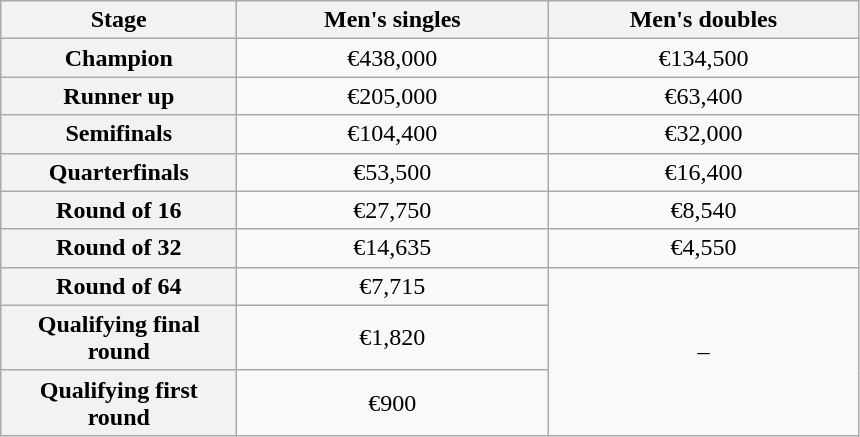<table class=wikitable>
<tr style="background:#d1e4fd;">
<th width=150>Stage</th>
<th width=200>Men's singles</th>
<th width=200>Men's doubles</th>
</tr>
<tr style=text-align:center>
<th>Champion</th>
<td>€438,000</td>
<td>€134,500</td>
</tr>
<tr style=text-align:center>
<th>Runner up</th>
<td>€205,000</td>
<td>€63,400</td>
</tr>
<tr style="text-align:center;">
<th>Semifinals</th>
<td>€104,400</td>
<td>€32,000</td>
</tr>
<tr style="text-align:center;">
<th>Quarterfinals</th>
<td>€53,500</td>
<td>€16,400</td>
</tr>
<tr style="text-align:center;">
<th>Round of 16</th>
<td>€27,750</td>
<td>€8,540</td>
</tr>
<tr style="text-align:center;">
<th>Round of 32</th>
<td>€14,635</td>
<td>€4,550</td>
</tr>
<tr style="text-align:center;">
<th>Round of 64</th>
<td>€7,715</td>
<td rowspan=3>–</td>
</tr>
<tr style="text-align:center;">
<th>Qualifying final round</th>
<td>€1,820</td>
</tr>
<tr style="text-align:center;">
<th>Qualifying first round</th>
<td>€900</td>
</tr>
</table>
